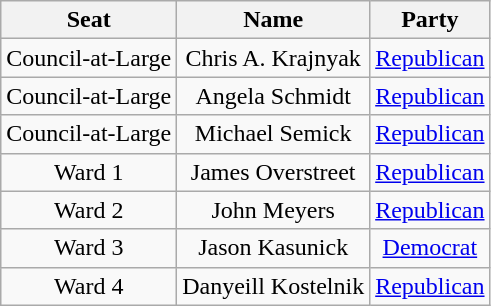<table class="wikitable" style="text-align:center">
<tr>
<th>Seat</th>
<th>Name</th>
<th>Party</th>
</tr>
<tr>
<td>Council-at-Large</td>
<td>Chris A. Krajnyak</td>
<td><a href='#'>Republican</a></td>
</tr>
<tr>
<td>Council-at-Large</td>
<td>Angela Schmidt</td>
<td><a href='#'>Republican</a></td>
</tr>
<tr>
<td>Council-at-Large</td>
<td>Michael Semick</td>
<td><a href='#'>Republican</a></td>
</tr>
<tr>
<td>Ward 1</td>
<td>James Overstreet</td>
<td><a href='#'>Republican</a></td>
</tr>
<tr>
<td>Ward 2</td>
<td>John Meyers</td>
<td><a href='#'>Republican</a></td>
</tr>
<tr>
<td>Ward 3</td>
<td>Jason Kasunick</td>
<td><a href='#'>Democrat</a></td>
</tr>
<tr>
<td>Ward 4</td>
<td>Danyeill Kostelnik</td>
<td><a href='#'>Republican</a></td>
</tr>
</table>
